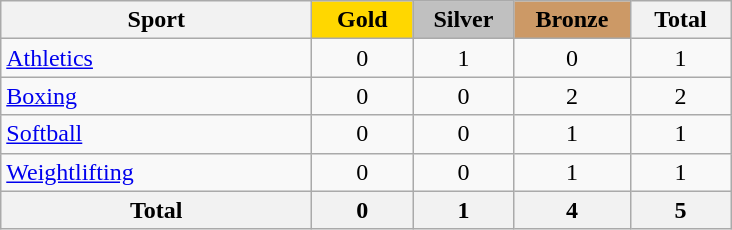<table class="wikitable sortable" style="text-align:center;">
<tr>
<th width=200>Sport</th>
<td bgcolor=gold width=60><strong>Gold</strong></td>
<td bgcolor=silver width=60><strong>Silver</strong></td>
<td bgcolor=#cc9966 width=70><strong>Bronze</strong></td>
<th width=60>Total</th>
</tr>
<tr>
<td align=left> <a href='#'>Athletics</a></td>
<td>0</td>
<td>1</td>
<td>0</td>
<td>1</td>
</tr>
<tr>
<td align=left> <a href='#'>Boxing</a></td>
<td>0</td>
<td>0</td>
<td>2</td>
<td>2</td>
</tr>
<tr>
<td align=left> <a href='#'>Softball</a></td>
<td>0</td>
<td>0</td>
<td>1</td>
<td>1</td>
</tr>
<tr>
<td align=left> <a href='#'>Weightlifting</a></td>
<td>0</td>
<td>0</td>
<td>1</td>
<td>1</td>
</tr>
<tr>
<th>Total</th>
<th>0</th>
<th>1</th>
<th>4</th>
<th>5</th>
</tr>
</table>
